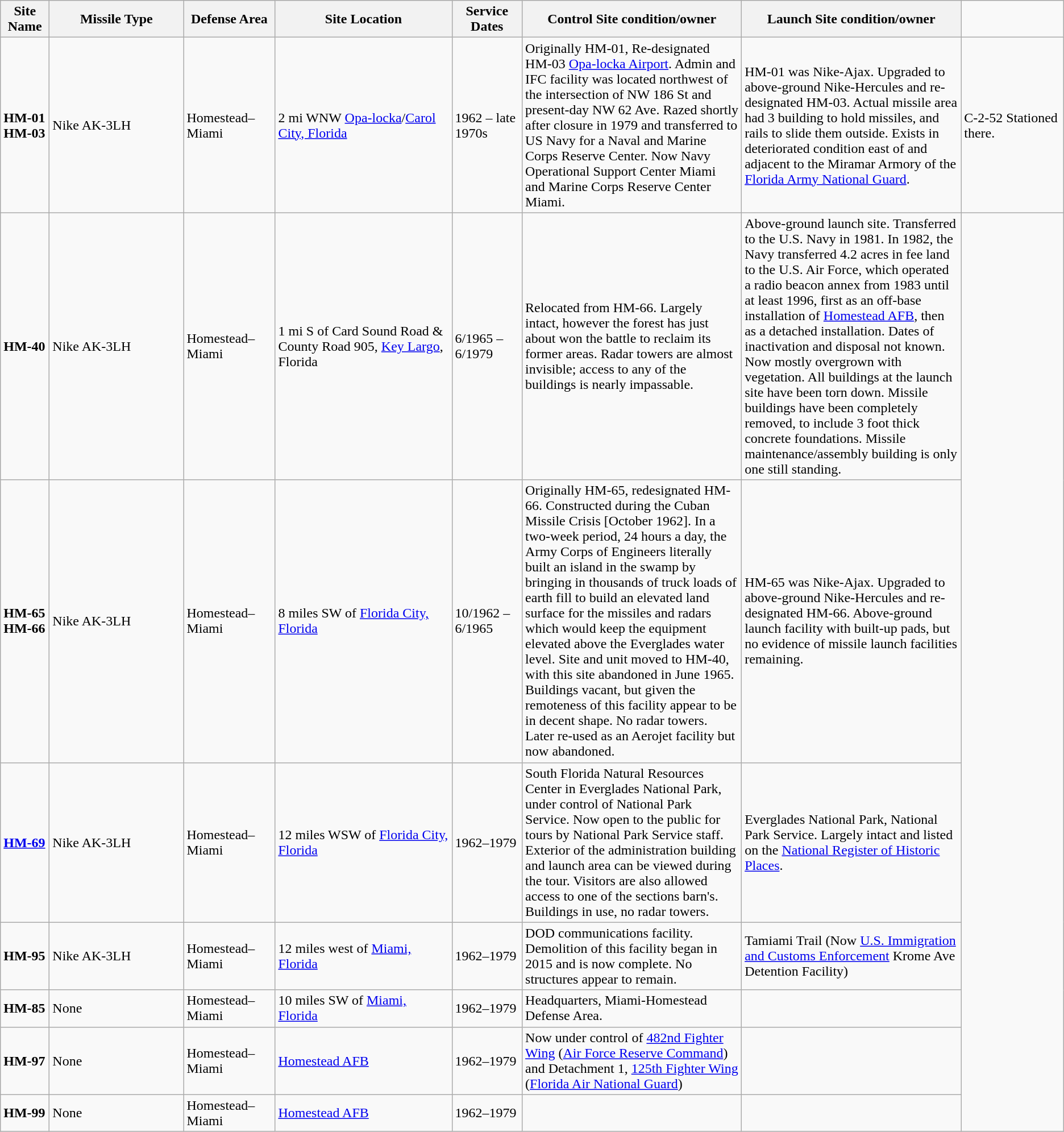<table class="wikitable sortable">
<tr>
<th scope="col" style="width:50px;">Site Name</th>
<th scope="col" style="width:150px;">Missile Type</th>
<th scope="col" style="width:100px;">Defense Area</th>
<th scope="col" style="width:200px;">Site Location</th>
<th scope="col" style="width:75px;">Service Dates</th>
<th scope="col" style="width:250px;">Control Site condition/owner</th>
<th scope="col" style="width:250px;">Launch Site condition/owner</th>
</tr>
<tr>
<td><strong>HM-01</strong><br><strong>HM-03</strong></td>
<td>Nike AK-3LH</td>
<td>Homestead–Miami</td>
<td>2 mi WNW <a href='#'>Opa-locka</a>/<a href='#'>Carol City, Florida</a></td>
<td>1962 – late 1970s</td>
<td>Originally HM-01, Re-designated HM-03 <a href='#'>Opa-locka Airport</a>. Admin and IFC facility was located northwest of the intersection of NW 186 St and present-day NW 62 Ave. Razed shortly after closure in 1979 and transferred to US Navy for a Naval and Marine Corps Reserve Center.  Now Navy Operational Support Center Miami and Marine Corps Reserve Center Miami.<br></td>
<td>HM-01 was Nike-Ajax. Upgraded to above-ground Nike-Hercules and re-designated HM-03. Actual missile area had 3 building to hold missiles, and rails to slide them outside. Exists in deteriorated condition east of and adjacent to the Miramar Armory of the <a href='#'>Florida Army National Guard</a>.<br></td>
<td>C-2-52 Stationed there.</td>
</tr>
<tr>
<td><strong>HM-40</strong></td>
<td>Nike AK-3LH</td>
<td>Homestead–Miami</td>
<td>1 mi S of Card Sound Road & County Road 905, <a href='#'>Key Largo</a>, Florida</td>
<td>6/1965 – 6/1979</td>
<td>Relocated from HM-66. Largely intact, however the forest has just about won the battle to reclaim its former areas. Radar towers are almost invisible; access to any of the buildings is nearly impassable.<br></td>
<td>Above-ground launch site. Transferred to the U.S. Navy in 1981. In 1982, the Navy transferred 4.2 acres in fee land to the U.S. Air Force, which operated a radio beacon annex from 1983 until at least 1996, first as an off-base installation of <a href='#'>Homestead AFB</a>, then as a detached installation. Dates of inactivation and disposal not known. Now mostly overgrown with vegetation. All buildings at the launch site have been torn down. Missile buildings have been completely removed, to include 3 foot thick concrete foundations. Missile maintenance/assembly building is only one still standing.<br></td>
</tr>
<tr>
<td><strong>HM-65</strong><br><strong>HM-66</strong></td>
<td>Nike AK-3LH</td>
<td>Homestead–Miami</td>
<td>8 miles SW of <a href='#'>Florida City, Florida</a></td>
<td>10/1962 – 6/1965</td>
<td>Originally HM-65, redesignated HM-66. Constructed during the Cuban Missile Crisis [October 1962]. In a two-week period, 24 hours a day, the Army Corps of Engineers literally built an island in the swamp by bringing in thousands of truck loads of earth fill to build an elevated land surface for the missiles and radars which would keep the equipment elevated above the Everglades water level. Site and unit moved to HM-40, with this site abandoned in June 1965. Buildings vacant, but given the remoteness of this facility appear to be in decent shape. No radar towers. Later re-used as an Aerojet facility but now abandoned.<br></td>
<td>HM-65 was Nike-Ajax. Upgraded to above-ground Nike-Hercules and re-designated HM-66. Above-ground launch facility with built-up pads, but no evidence of missile launch facilities remaining.<br></td>
</tr>
<tr>
<td><strong><a href='#'>HM-69</a></strong></td>
<td>Nike AK-3LH</td>
<td>Homestead–Miami</td>
<td>12 miles WSW of <a href='#'>Florida City, Florida</a></td>
<td>1962–1979</td>
<td>South Florida Natural Resources Center in Everglades National Park, under control of National Park Service. Now open to the public for tours by National Park Service staff. Exterior of the administration building and launch area can be viewed during the tour. Visitors are also allowed access to one of the sections barn's. Buildings in use, no radar towers. <br></td>
<td>Everglades National Park, National Park Service. Largely intact and listed on the <a href='#'>National Register of Historic Places</a>.<br></td>
</tr>
<tr>
<td><strong>HM-95</strong></td>
<td>Nike AK-3LH</td>
<td>Homestead–Miami</td>
<td>12 miles west of <a href='#'>Miami, Florida</a></td>
<td>1962–1979</td>
<td>DOD communications facility. Demolition of this facility began in 2015 and is now complete. No structures appear to remain.<br></td>
<td>Tamiami Trail (Now <a href='#'>U.S. Immigration and Customs Enforcement</a> Krome Ave Detention Facility)<br></td>
</tr>
<tr>
<td><strong>HM-85</strong></td>
<td>None</td>
<td>Homestead–Miami</td>
<td>10 miles SW of <a href='#'>Miami, Florida</a></td>
<td>1962–1979</td>
<td>Headquarters, Miami-Homestead Defense Area.</td>
<td></td>
</tr>
<tr>
<td><strong>HM-97</strong></td>
<td>None</td>
<td>Homestead–Miami</td>
<td><a href='#'>Homestead AFB</a></td>
<td>1962–1979</td>
<td>Now under control of <a href='#'>482nd Fighter Wing</a> (<a href='#'>Air Force Reserve Command</a>) and Detachment 1, <a href='#'>125th Fighter Wing</a> (<a href='#'>Florida Air National Guard</a>)</td>
<td></td>
</tr>
<tr>
<td><strong>HM-99</strong></td>
<td>None</td>
<td>Homestead–Miami</td>
<td><a href='#'>Homestead AFB</a></td>
<td>1962–1979</td>
<td></td>
<td></td>
</tr>
</table>
